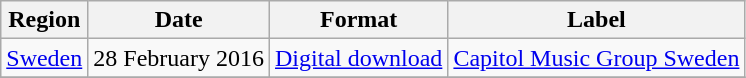<table class=wikitable>
<tr>
<th>Region</th>
<th>Date</th>
<th>Format</th>
<th>Label</th>
</tr>
<tr>
<td><a href='#'>Sweden</a></td>
<td>28 February 2016</td>
<td><a href='#'>Digital download</a></td>
<td><a href='#'>Capitol Music Group Sweden</a></td>
</tr>
<tr>
</tr>
</table>
